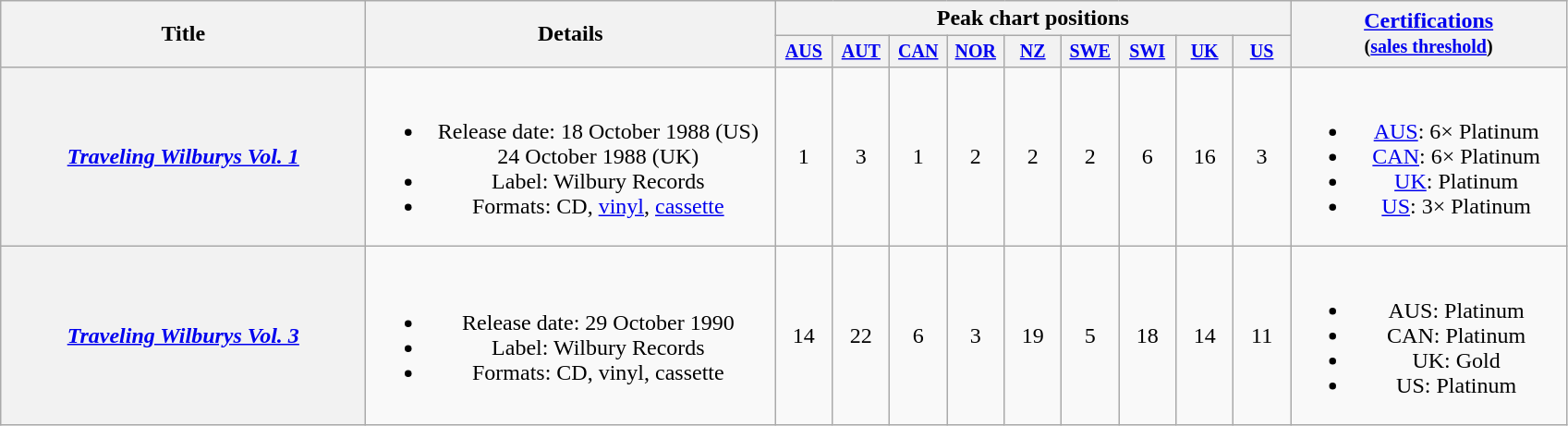<table class="wikitable plainrowheaders" style="text-align:center;">
<tr>
<th rowspan="2" style="width:16em;">Title</th>
<th rowspan="2" style="width:18em;">Details</th>
<th colspan="9">Peak chart positions</th>
<th rowspan="2" style="width:12em;"><a href='#'>Certifications</a><br><small>(<a href='#'>sales threshold</a>)</small></th>
</tr>
<tr style="font-size:smaller;">
<th style="width:35px;"><a href='#'>AUS</a><br></th>
<th style="width:35px;"><a href='#'>AUT</a><br></th>
<th style="width:35px;"><a href='#'>CAN</a><br></th>
<th style="width:35px;"><a href='#'>NOR</a><br></th>
<th style="width:35px;"><a href='#'>NZ</a><br></th>
<th style="width:35px;"><a href='#'>SWE</a><br></th>
<th style="width:35px;"><a href='#'>SWI</a><br></th>
<th style="width:35px;"><a href='#'>UK</a><br></th>
<th style="width:35px;"><a href='#'>US</a><br></th>
</tr>
<tr>
<th scope="row"><em><a href='#'>Traveling Wilburys Vol. 1</a></em></th>
<td><br><ul><li>Release date: 18 October 1988 (US)       <br>24 October 1988 (UK)</li><li>Label: Wilbury Records</li><li>Formats: CD, <a href='#'>vinyl</a>, <a href='#'>cassette</a></li></ul></td>
<td>1</td>
<td>3</td>
<td>1</td>
<td>2</td>
<td>2</td>
<td>2</td>
<td>6</td>
<td>16</td>
<td>3</td>
<td><br><ul><li><a href='#'>AUS</a>: 6× Platinum</li><li><a href='#'>CAN</a>: 6× Platinum</li><li><a href='#'>UK</a>: Platinum</li><li><a href='#'>US</a>: 3× Platinum</li></ul></td>
</tr>
<tr>
<th scope="row"><em><a href='#'>Traveling Wilburys Vol. 3</a></em></th>
<td><br><ul><li>Release date: 29 October 1990</li><li>Label: Wilbury Records</li><li>Formats: CD, vinyl, cassette</li></ul></td>
<td>14</td>
<td>22</td>
<td>6</td>
<td>3</td>
<td>19</td>
<td>5</td>
<td>18</td>
<td>14</td>
<td>11</td>
<td><br><ul><li>AUS: Platinum</li><li>CAN: Platinum</li><li>UK: Gold</li><li>US: Platinum</li></ul></td>
</tr>
</table>
